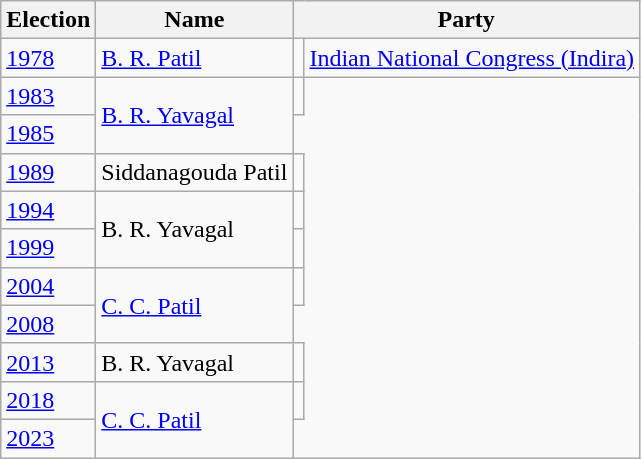<table class="wikitable">
<tr>
<th>Election</th>
<th>Name</th>
<th colspan=2>Party</th>
</tr>
<tr>
<td><a href='#'>1978</a></td>
<td><a href='#'>B. R. Patil</a></td>
<td bgcolor=></td>
<td><a href='#'>Indian National Congress (Indira)</a></td>
</tr>
<tr>
<td><a href='#'>1983</a></td>
<td rowspan="2"><a href='#'>B. R. Yavagal</a></td>
<td></td>
</tr>
<tr>
<td><a href='#'>1985</a></td>
</tr>
<tr>
<td><a href='#'>1989</a></td>
<td>Siddanagouda Patil</td>
<td></td>
</tr>
<tr>
<td><a href='#'>1994</a></td>
<td rowspan=2>B. R. Yavagal</td>
<td></td>
</tr>
<tr>
<td><a href='#'>1999</a></td>
<td></td>
</tr>
<tr>
<td><a href='#'>2004</a></td>
<td rowspan=2><a href='#'>C. C. Patil</a></td>
<td></td>
</tr>
<tr>
<td><a href='#'>2008</a></td>
</tr>
<tr>
<td><a href='#'>2013</a></td>
<td>B. R. Yavagal</td>
<td></td>
</tr>
<tr>
<td><a href='#'>2018</a></td>
<td rowspan=2><a href='#'>C. C. Patil</a></td>
<td></td>
</tr>
<tr>
<td><a href='#'>2023</a></td>
</tr>
</table>
